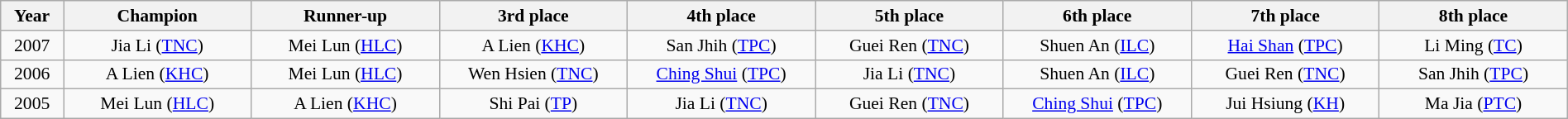<table class="wikitable" style="font-size:90%; text-align:center; width:100%;">
<tr>
<th width="4%">Year</th>
<th width="12%">Champion</th>
<th width="12%">Runner-up</th>
<th width="12%">3rd place</th>
<th width="12%">4th place</th>
<th width="12%">5th place</th>
<th width="12%">6th place</th>
<th width="12%">7th place</th>
<th width="12%">8th place</th>
</tr>
<tr>
<td>2007</td>
<td>Jia Li (<a href='#'>TNC</a>)</td>
<td>Mei Lun (<a href='#'>HLC</a>)</td>
<td>A Lien (<a href='#'>KHC</a>)</td>
<td>San Jhih (<a href='#'>TPC</a>)</td>
<td>Guei Ren (<a href='#'>TNC</a>)</td>
<td>Shuen An (<a href='#'>ILC</a>)</td>
<td><a href='#'>Hai Shan</a> (<a href='#'>TPC</a>)</td>
<td>Li Ming (<a href='#'>TC</a>)</td>
</tr>
<tr>
<td>2006</td>
<td>A Lien (<a href='#'>KHC</a>)</td>
<td>Mei Lun (<a href='#'>HLC</a>)</td>
<td>Wen Hsien (<a href='#'>TNC</a>)</td>
<td><a href='#'>Ching Shui</a> (<a href='#'>TPC</a>)</td>
<td>Jia Li (<a href='#'>TNC</a>)</td>
<td>Shuen An (<a href='#'>ILC</a>)</td>
<td>Guei Ren (<a href='#'>TNC</a>)</td>
<td>San Jhih (<a href='#'>TPC</a>)</td>
</tr>
<tr>
<td>2005</td>
<td>Mei Lun (<a href='#'>HLC</a>)</td>
<td>A Lien (<a href='#'>KHC</a>)</td>
<td>Shi Pai (<a href='#'>TP</a>)</td>
<td>Jia Li (<a href='#'>TNC</a>)</td>
<td>Guei Ren (<a href='#'>TNC</a>)</td>
<td><a href='#'>Ching Shui</a> (<a href='#'>TPC</a>)</td>
<td>Jui Hsiung (<a href='#'>KH</a>)</td>
<td>Ma Jia (<a href='#'>PTC</a>)</td>
</tr>
</table>
